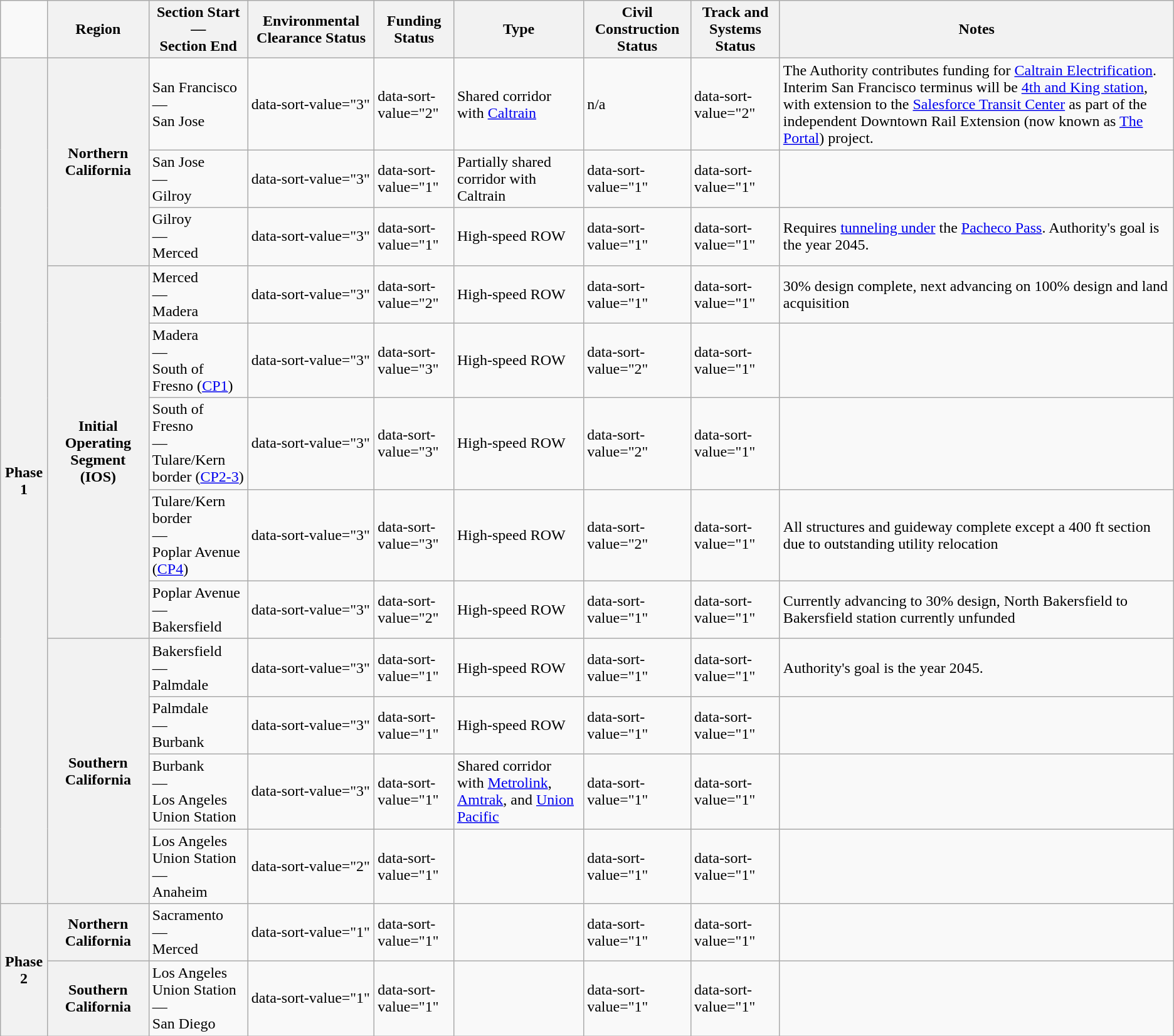<table class="wikitable sortable">
<tr>
<th style="border: none; background: none;"></th>
<th>Region</th>
<th>Section Start<br>—<br>Section End</th>
<th>Environmental Clearance Status</th>
<th>Funding Status</th>
<th>Type</th>
<th>Civil Construction Status</th>
<th>Track and Systems Status</th>
<th>Notes</th>
</tr>
<tr>
<th rowspan=12>Phase 1</th>
<th rowspan = 3>Northern California</th>
<td>San Francisco<br>—<br>San Jose</td>
<td>data-sort-value="3" </td>
<td>data-sort-value="2" </td>
<td>Shared corridor with <a href='#'>Caltrain</a></td>
<td>n/a</td>
<td>data-sort-value="2" </td>
<td>The Authority contributes funding for <a href='#'>Caltrain Electrification</a>. Interim San Francisco terminus will be <a href='#'>4th and King station</a>, with extension to the <a href='#'>Salesforce Transit Center</a> as part of the independent Downtown Rail Extension (now known as <a href='#'>The Portal</a>) project.</td>
</tr>
<tr>
<td>San Jose<br>—<br>Gilroy</td>
<td>data-sort-value="3" </td>
<td>data-sort-value="1" </td>
<td>Partially shared corridor with Caltrain</td>
<td>data-sort-value="1" </td>
<td>data-sort-value="1" </td>
<td></td>
</tr>
<tr>
<td>Gilroy<br>—<br>Merced</td>
<td>data-sort-value="3" </td>
<td>data-sort-value="1" </td>
<td>High-speed ROW</td>
<td>data-sort-value="1" </td>
<td>data-sort-value="1" </td>
<td>Requires <a href='#'>tunneling under</a> the <a href='#'>Pacheco Pass</a>.  Authority's goal is the year 2045.</td>
</tr>
<tr>
<th rowspan=5>Initial Operating Segment (IOS)</th>
<td>Merced<br>—<br>Madera</td>
<td>data-sort-value="3" </td>
<td>data-sort-value="2" </td>
<td>High-speed ROW</td>
<td>data-sort-value="1" </td>
<td>data-sort-value="1" </td>
<td>30% design complete, next advancing on 100% design and land acquisition</td>
</tr>
<tr>
<td>Madera<br>—<br>South of Fresno (<a href='#'>CP1</a>)</td>
<td>data-sort-value="3" </td>
<td>data-sort-value="3" </td>
<td>High-speed ROW</td>
<td>data-sort-value="2" </td>
<td>data-sort-value="1" </td>
<td></td>
</tr>
<tr>
<td>South of Fresno<br>—<br>Tulare/Kern border (<a href='#'>CP2-3</a>)</td>
<td>data-sort-value="3" </td>
<td>data-sort-value="3" </td>
<td>High-speed ROW</td>
<td>data-sort-value="2" </td>
<td>data-sort-value="1" </td>
<td></td>
</tr>
<tr>
<td>Tulare/Kern border<br>—<br>Poplar Avenue (<a href='#'>CP4</a>)</td>
<td>data-sort-value="3" </td>
<td>data-sort-value="3" </td>
<td>High-speed ROW</td>
<td>data-sort-value="2" </td>
<td>data-sort-value="1" </td>
<td>All structures and guideway complete except a 400 ft section due to outstanding utility relocation</td>
</tr>
<tr>
<td>Poplar Avenue<br>—<br>Bakersfield</td>
<td>data-sort-value="3" </td>
<td>data-sort-value="2" </td>
<td>High-speed ROW</td>
<td>data-sort-value="1" </td>
<td>data-sort-value="1" </td>
<td>Currently advancing to 30% design, North Bakersfield to Bakersfield station currently unfunded</td>
</tr>
<tr>
<th rowspan=4>Southern California</th>
<td>Bakersfield<br>—<br>Palmdale</td>
<td>data-sort-value="3" </td>
<td>data-sort-value="1" </td>
<td>High-speed ROW</td>
<td>data-sort-value="1" </td>
<td>data-sort-value="1" </td>
<td>Authority's goal is the year 2045.</td>
</tr>
<tr>
<td>Palmdale<br>—<br>Burbank</td>
<td>data-sort-value="3" </td>
<td>data-sort-value="1" </td>
<td>High-speed ROW</td>
<td>data-sort-value="1" </td>
<td>data-sort-value="1" </td>
<td></td>
</tr>
<tr>
<td>Burbank<br>—<br>Los Angeles Union Station</td>
<td>data-sort-value="3" </td>
<td>data-sort-value="1" </td>
<td>Shared corridor with <a href='#'>Metrolink</a>, <a href='#'>Amtrak</a>, and <a href='#'>Union Pacific</a></td>
<td>data-sort-value="1" </td>
<td>data-sort-value="1" </td>
<td></td>
</tr>
<tr>
<td>Los Angeles Union Station<br>—<br>Anaheim</td>
<td>data-sort-value="2" </td>
<td>data-sort-value="1" </td>
<td></td>
<td>data-sort-value="1" </td>
<td>data-sort-value="1" </td>
<td></td>
</tr>
<tr>
<th rowspan=2>Phase 2</th>
<th>Northern California</th>
<td>Sacramento<br>—<br>Merced</td>
<td>data-sort-value="1" </td>
<td>data-sort-value="1" </td>
<td></td>
<td>data-sort-value="1" </td>
<td>data-sort-value="1" </td>
<td></td>
</tr>
<tr>
<th>Southern California</th>
<td>Los Angeles Union Station<br>—<br>San Diego</td>
<td>data-sort-value="1" </td>
<td>data-sort-value="1" </td>
<td></td>
<td>data-sort-value="1" </td>
<td>data-sort-value="1" </td>
<td></td>
</tr>
</table>
